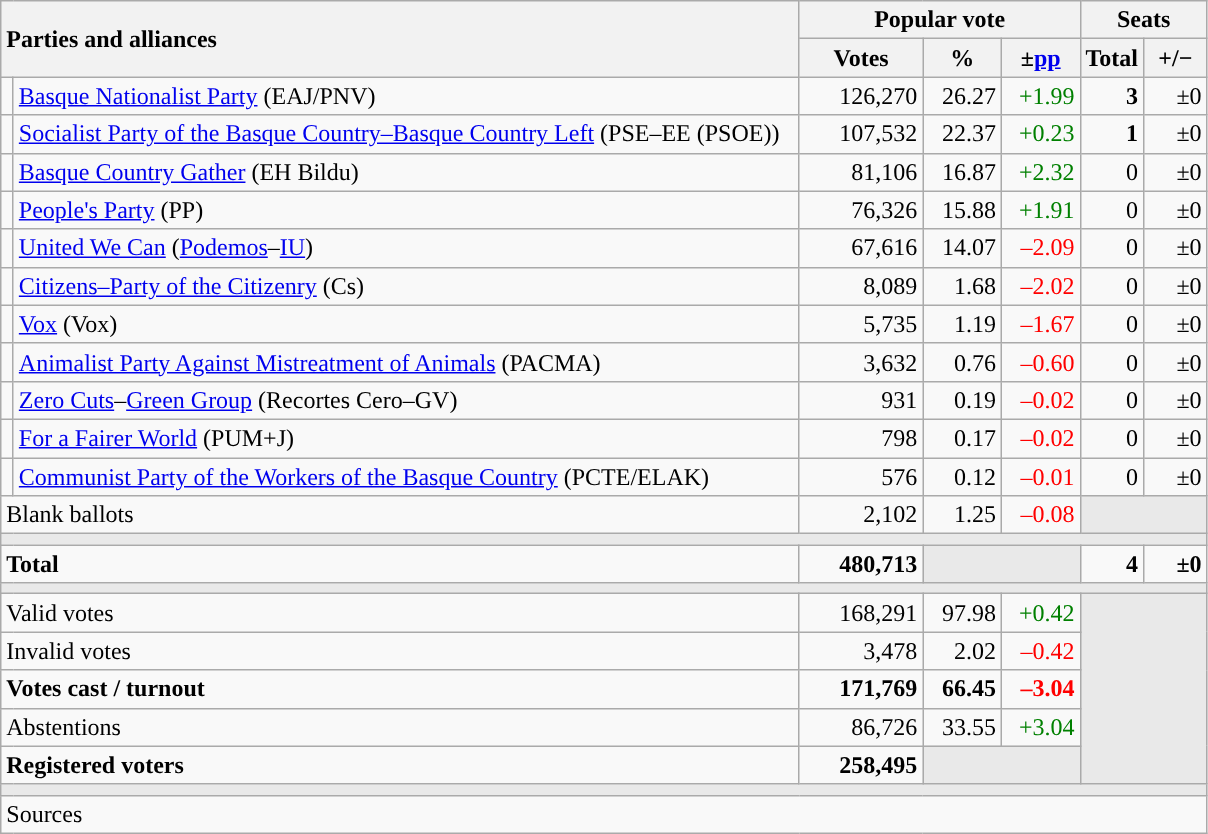<table class="wikitable" style="text-align:right;">
<tr>
<th style="text-align:left;" rowspan="2" colspan="2" width="525">Parties and alliances</th>
<th colspan="3">Popular vote</th>
<th colspan="2">Seats</th>
</tr>
<tr>
<th width="75">Votes</th>
<th width="45">%</th>
<th width="45">±<a href='#'>pp</a></th>
<th width="35">Total</th>
<th width="35">+/−</th>
</tr>
<tr>
<td width="1" style="color:inherit;background:"></td>
<td align="left"><a href='#'>Basque Nationalist Party</a> (EAJ/PNV)</td>
<td>126,270</td>
<td>26.27</td>
<td style="color:green;">+1.99</td>
<td><strong>3</strong></td>
<td>±0</td>
</tr>
<tr>
<td style="color:inherit;background:"></td>
<td align="left"><a href='#'>Socialist Party of the Basque Country–Basque Country Left</a> (PSE–EE (PSOE))</td>
<td>107,532</td>
<td>22.37</td>
<td style="color:green;">+0.23</td>
<td><strong>1</strong></td>
<td>±0</td>
</tr>
<tr>
<td style="color:inherit;background:"></td>
<td align="left"><a href='#'>Basque Country Gather</a> (EH Bildu)</td>
<td>81,106</td>
<td>16.87</td>
<td style="color:green;">+2.32</td>
<td>0</td>
<td>±0</td>
</tr>
<tr>
<td style="color:inherit;background:"></td>
<td align="left"><a href='#'>People's Party</a> (PP)</td>
<td>76,326</td>
<td>15.88</td>
<td style="color:green;">+1.91</td>
<td>0</td>
<td>±0</td>
</tr>
<tr>
<td style="color:inherit;background:"></td>
<td align="left"><a href='#'>United We Can</a> (<a href='#'>Podemos</a>–<a href='#'>IU</a>)</td>
<td>67,616</td>
<td>14.07</td>
<td style="color:red;">–2.09</td>
<td>0</td>
<td>±0</td>
</tr>
<tr>
<td style="color:inherit;background:"></td>
<td align="left"><a href='#'>Citizens–Party of the Citizenry</a> (Cs)</td>
<td>8,089</td>
<td>1.68</td>
<td style="color:red;">–2.02</td>
<td>0</td>
<td>±0</td>
</tr>
<tr>
<td style="color:inherit;background:"></td>
<td align="left"><a href='#'>Vox</a> (Vox)</td>
<td>5,735</td>
<td>1.19</td>
<td style="color:red;">–1.67</td>
<td>0</td>
<td>±0</td>
</tr>
<tr>
<td style="color:inherit;background:"></td>
<td align="left"><a href='#'>Animalist Party Against Mistreatment of Animals</a> (PACMA)</td>
<td>3,632</td>
<td>0.76</td>
<td style="color:red;">–0.60</td>
<td>0</td>
<td>±0</td>
</tr>
<tr>
<td style="color:inherit;background:"></td>
<td align="left"><a href='#'>Zero Cuts</a>–<a href='#'>Green Group</a> (Recortes Cero–GV)</td>
<td>931</td>
<td>0.19</td>
<td style="color:red;">–0.02</td>
<td>0</td>
<td>±0</td>
</tr>
<tr>
<td style="color:inherit;background:"></td>
<td align="left"><a href='#'>For a Fairer World</a> (PUM+J)</td>
<td>798</td>
<td>0.17</td>
<td style="color:red;">–0.02</td>
<td>0</td>
<td>±0</td>
</tr>
<tr>
<td style="color:inherit;background:"></td>
<td align="left"><a href='#'>Communist Party of the Workers of the Basque Country</a> (PCTE/ELAK)</td>
<td>576</td>
<td>0.12</td>
<td style="color:red;">–0.01</td>
<td>0</td>
<td>±0</td>
</tr>
<tr>
<td align="left" colspan="2">Blank ballots</td>
<td>2,102</td>
<td>1.25</td>
<td style="color:red;">–0.08</td>
<td bgcolor="#E9E9E9" colspan="2"></td>
</tr>
<tr>
<td colspan="7" bgcolor="#E9E9E9"></td>
</tr>
<tr style="font-weight:bold;">
<td align="left" colspan="2">Total</td>
<td>480,713</td>
<td bgcolor="#E9E9E9" colspan="2"></td>
<td>4</td>
<td>±0</td>
</tr>
<tr>
<td colspan="7" bgcolor="#E9E9E9"></td>
</tr>
<tr>
<td align="left" colspan="2">Valid votes</td>
<td>168,291</td>
<td>97.98</td>
<td style="color:green;">+0.42</td>
<td bgcolor="#E9E9E9" colspan="2" rowspan="5"></td>
</tr>
<tr>
<td align="left" colspan="2">Invalid votes</td>
<td>3,478</td>
<td>2.02</td>
<td style="color:red;">–0.42</td>
</tr>
<tr style="font-weight:bold;">
<td align="left" colspan="2">Votes cast / turnout</td>
<td>171,769</td>
<td>66.45</td>
<td style="color:red;">–3.04</td>
</tr>
<tr>
<td align="left" colspan="2">Abstentions</td>
<td>86,726</td>
<td>33.55</td>
<td style="color:green;">+3.04</td>
</tr>
<tr style="font-weight:bold;">
<td align="left" colspan="2">Registered voters</td>
<td>258,495</td>
<td bgcolor="#E9E9E9" colspan="2"></td>
</tr>
<tr>
<td colspan="7" bgcolor="#E9E9E9"></td>
</tr>
<tr>
<td align="left" colspan="7">Sources</td>
</tr>
</table>
